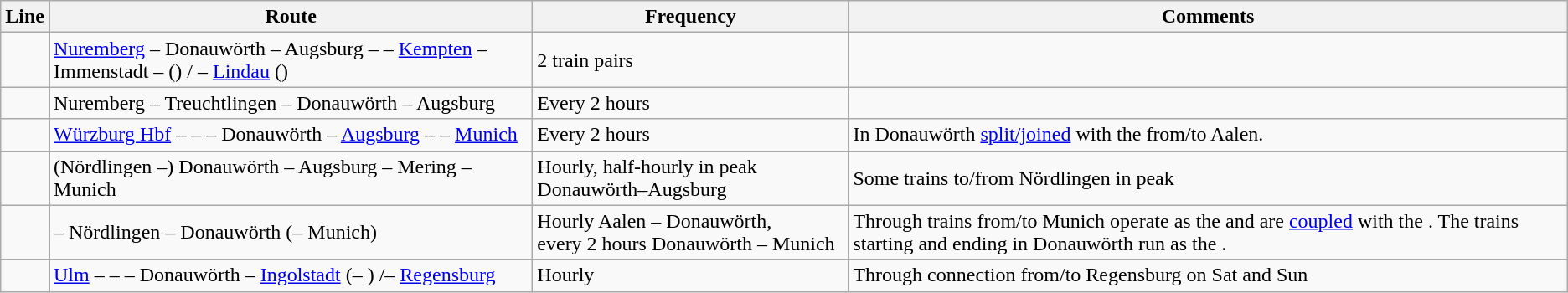<table class="wikitable">
<tr>
<th>Line</th>
<th>Route</th>
<th>Frequency</th>
<th>Comments</th>
</tr>
<tr>
<td align="center"><br></td>
<td><a href='#'>Nuremberg</a> – Donauwörth – Augsburg –  – <a href='#'>Kempten</a> – Immenstadt –   () /  – <a href='#'>Lindau</a> ()</td>
<td>2 train pairs</td>
<td></td>
</tr>
<tr>
<td align="center"></td>
<td>Nuremberg – Treuchtlingen – Donauwörth – Augsburg</td>
<td>Every 2 hours</td>
<td></td>
</tr>
<tr>
<td align="center"></td>
<td><a href='#'>Würzburg Hbf</a> –  –  – Donauwörth – <a href='#'>Augsburg</a> –  – <a href='#'>Munich</a></td>
<td>Every 2 hours</td>
<td>In Donauwörth <a href='#'>split/joined</a> with the  from/to Aalen.</td>
</tr>
<tr>
<td align="center"></td>
<td>(Nördlingen –) Donauwörth – Augsburg – Mering – Munich</td>
<td>Hourly, half-hourly in peak Donauwörth–Augsburg</td>
<td>Some trains to/from Nördlingen in peak</td>
</tr>
<tr>
<td align="center"><br></td>
<td> – Nördlingen – Donauwörth (– Munich)</td>
<td>Hourly Aalen – Donauwörth,<br>every 2 hours Donauwörth – Munich</td>
<td>Through trains from/to Munich operate as the  and are <a href='#'>coupled</a> with the . The trains starting and ending in Donauwörth run as the .</td>
</tr>
<tr>
<td align="center"></td>
<td><a href='#'>Ulm</a> –  –  – Donauwörth – <a href='#'>Ingolstadt</a>  (– ) /– <a href='#'>Regensburg</a></td>
<td>Hourly</td>
<td>Through connection from/to Regensburg on Sat and Sun</td>
</tr>
</table>
